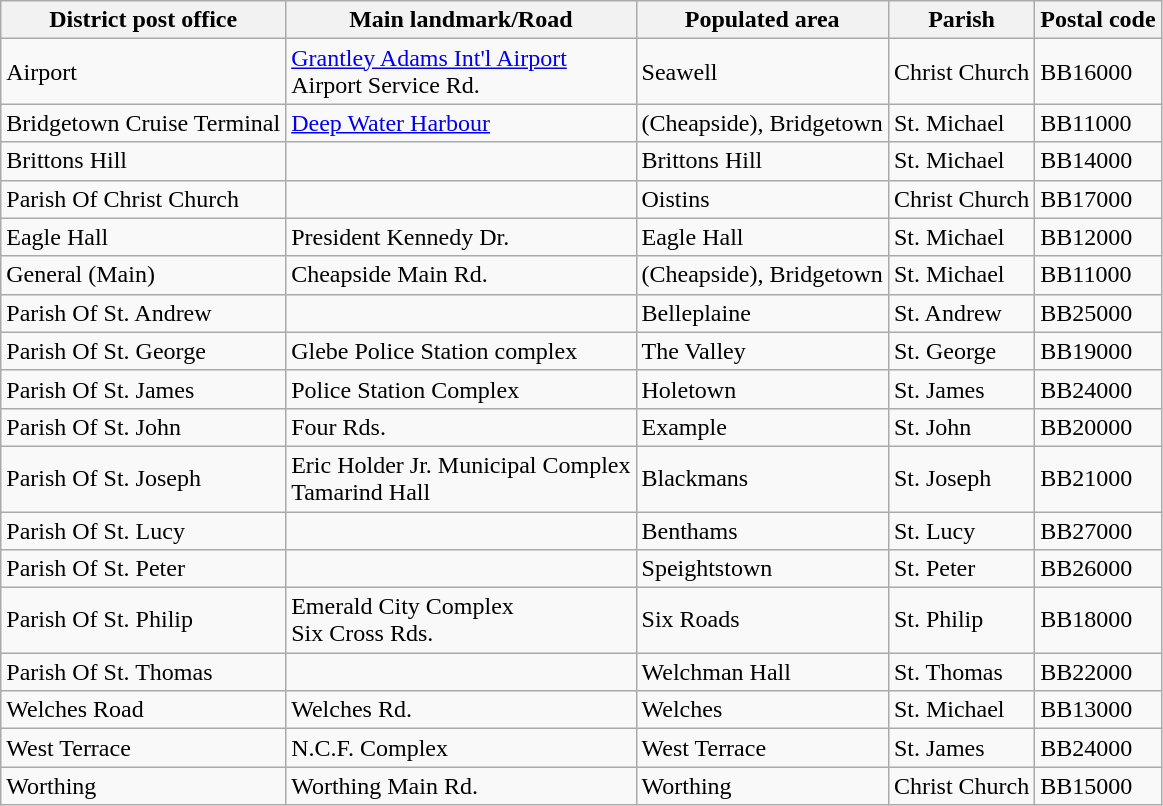<table class="wikitable sortable">
<tr>
<th>District post office</th>
<th>Main landmark/Road</th>
<th>Populated area</th>
<th>Parish</th>
<th>Postal code</th>
</tr>
<tr>
<td>Airport</td>
<td><a href='#'>Grantley Adams Int'l Airport</a><br>Airport Service Rd.</td>
<td>Seawell</td>
<td>Christ Church</td>
<td>BB16000</td>
</tr>
<tr>
<td>Bridgetown Cruise Terminal</td>
<td><a href='#'>Deep Water Harbour</a></td>
<td>(Cheapside), Bridgetown</td>
<td>St. Michael</td>
<td>BB11000</td>
</tr>
<tr>
<td>Brittons Hill</td>
<td></td>
<td>Brittons Hill</td>
<td>St. Michael</td>
<td>BB14000</td>
</tr>
<tr>
<td>Parish Of Christ Church</td>
<td></td>
<td>Oistins</td>
<td>Christ Church</td>
<td>BB17000</td>
</tr>
<tr>
<td>Eagle Hall</td>
<td>President Kennedy Dr.</td>
<td>Eagle Hall</td>
<td>St. Michael</td>
<td>BB12000</td>
</tr>
<tr>
<td>General (Main)</td>
<td>Cheapside Main Rd.</td>
<td>(Cheapside), Bridgetown</td>
<td>St. Michael</td>
<td>BB11000</td>
</tr>
<tr>
<td>Parish Of St. Andrew</td>
<td></td>
<td>Belleplaine</td>
<td>St. Andrew</td>
<td>BB25000</td>
</tr>
<tr>
<td>Parish Of St. George</td>
<td>Glebe Police Station complex</td>
<td>The Valley</td>
<td>St. George</td>
<td>BB19000</td>
</tr>
<tr>
<td>Parish Of St. James</td>
<td>Police Station Complex</td>
<td>Holetown</td>
<td>St. James</td>
<td>BB24000</td>
</tr>
<tr>
<td>Parish Of St. John</td>
<td>Four Rds.</td>
<td>Example</td>
<td>St. John</td>
<td>BB20000</td>
</tr>
<tr>
<td>Parish Of St. Joseph</td>
<td>Eric Holder Jr. Municipal Complex<br>Tamarind Hall</td>
<td>Blackmans</td>
<td>St. Joseph</td>
<td>BB21000</td>
</tr>
<tr>
<td>Parish Of St. Lucy</td>
<td></td>
<td>Benthams</td>
<td>St. Lucy</td>
<td>BB27000</td>
</tr>
<tr>
<td>Parish Of St. Peter</td>
<td></td>
<td>Speightstown</td>
<td>St. Peter</td>
<td>BB26000</td>
</tr>
<tr>
<td>Parish Of St. Philip</td>
<td>Emerald City Complex<br>Six Cross Rds.</td>
<td>Six Roads</td>
<td>St. Philip</td>
<td>BB18000</td>
</tr>
<tr>
<td>Parish Of St. Thomas</td>
<td></td>
<td>Welchman Hall</td>
<td>St. Thomas</td>
<td>BB22000</td>
</tr>
<tr>
<td>Welches Road</td>
<td>Welches Rd.</td>
<td>Welches</td>
<td>St. Michael</td>
<td>BB13000</td>
</tr>
<tr>
<td>West Terrace</td>
<td>N.C.F. Complex</td>
<td>West Terrace</td>
<td>St. James</td>
<td>BB24000</td>
</tr>
<tr>
<td>Worthing</td>
<td>Worthing Main Rd.</td>
<td>Worthing</td>
<td>Christ Church</td>
<td>BB15000</td>
</tr>
</table>
